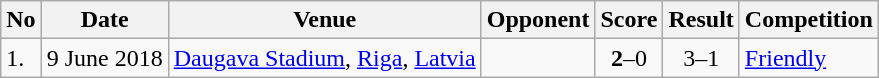<table class="wikitable" style="font-size:100%;">
<tr>
<th>No</th>
<th>Date</th>
<th>Venue</th>
<th>Opponent</th>
<th>Score</th>
<th>Result</th>
<th>Competition</th>
</tr>
<tr>
<td>1.</td>
<td>9 June 2018</td>
<td><a href='#'>Daugava Stadium</a>, <a href='#'>Riga</a>, <a href='#'>Latvia</a></td>
<td></td>
<td align=center><strong>2</strong>–0</td>
<td align=center>3–1</td>
<td><a href='#'>Friendly</a></td>
</tr>
</table>
